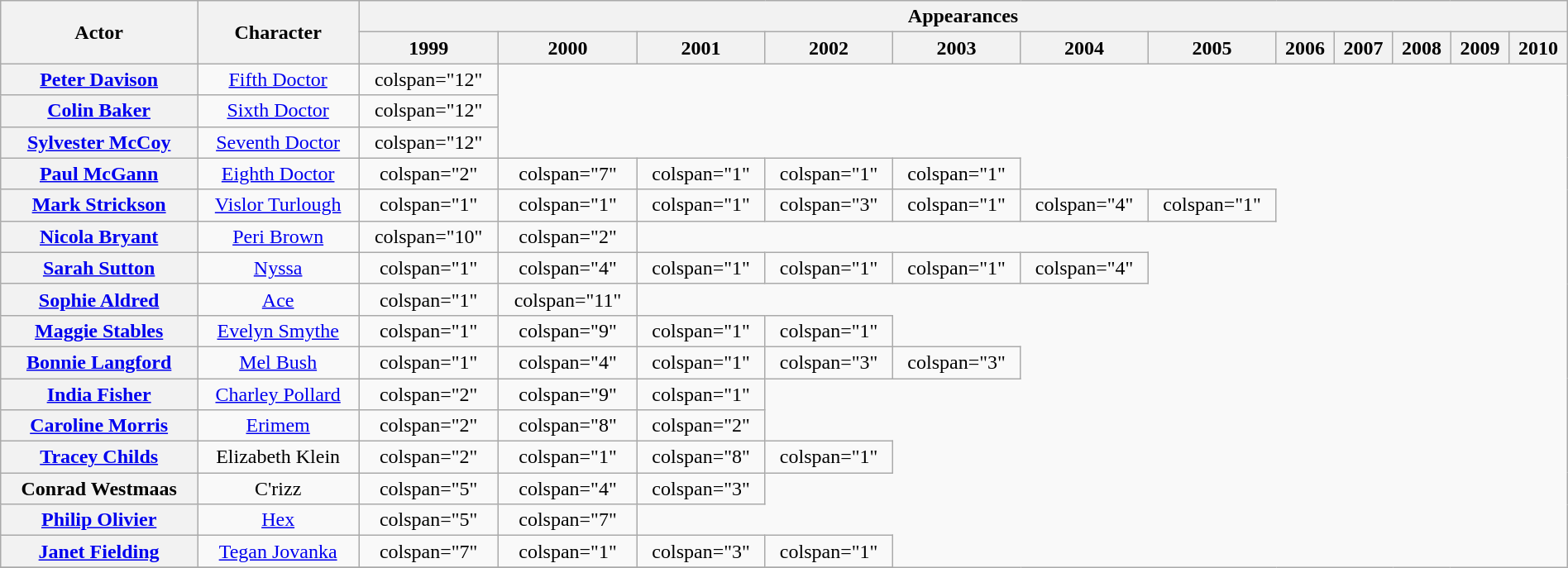<table class="wikitable" style="text-align:center;" width="100%">
<tr ">
<th scope=col rowspan="2">Actor</th>
<th scope=col rowspan="2">Character</th>
<th scope=colgroup colspan="23">Appearances</th>
</tr>
<tr>
<th scope=col>1999</th>
<th scope=col>2000</th>
<th scope=col>2001</th>
<th scope=col>2002</th>
<th scope=col>2003</th>
<th scope=col>2004</th>
<th scope=col>2005</th>
<th scope=col>2006</th>
<th scope=col>2007</th>
<th scope=col>2008</th>
<th scope=col>2009</th>
<th scope=col>2010</th>
</tr>
<tr>
<th scope=row><a href='#'>Peter Davison</a></th>
<td><a href='#'>Fifth Doctor</a></td>
<td>colspan="12" </td>
</tr>
<tr>
<th scope=row><a href='#'>Colin Baker</a></th>
<td><a href='#'>Sixth Doctor</a></td>
<td>colspan="12" </td>
</tr>
<tr>
<th scope=row><a href='#'>Sylvester McCoy</a></th>
<td><a href='#'>Seventh Doctor</a></td>
<td>colspan="12" </td>
</tr>
<tr>
<th scope=row><a href='#'>Paul McGann</a></th>
<td><a href='#'>Eighth Doctor</a></td>
<td>colspan="2" </td>
<td>colspan="7" </td>
<td>colspan="1" </td>
<td>colspan="1" </td>
<td>colspan="1" </td>
</tr>
<tr>
<th scope=row><a href='#'>Mark Strickson</a></th>
<td><a href='#'>Vislor Turlough</a></td>
<td>colspan="1" </td>
<td>colspan="1" </td>
<td>colspan="1" </td>
<td>colspan="3" </td>
<td>colspan="1" </td>
<td>colspan="4" </td>
<td>colspan="1" </td>
</tr>
<tr>
<th scope=row><a href='#'>Nicola Bryant</a></th>
<td><a href='#'>Peri Brown</a></td>
<td>colspan="10" </td>
<td>colspan="2" </td>
</tr>
<tr>
<th scope=row><a href='#'>Sarah Sutton</a></th>
<td><a href='#'>Nyssa</a></td>
<td>colspan="1" </td>
<td>colspan="4" </td>
<td>colspan="1" </td>
<td>colspan="1" </td>
<td>colspan="1" </td>
<td>colspan="4" </td>
</tr>
<tr>
<th scope=row><a href='#'>Sophie Aldred</a></th>
<td><a href='#'>Ace</a></td>
<td>colspan="1" </td>
<td>colspan="11" </td>
</tr>
<tr>
<th scope=row><a href='#'>Maggie Stables</a></th>
<td><a href='#'>Evelyn Smythe</a></td>
<td>colspan="1" </td>
<td>colspan="9" </td>
<td>colspan="1" </td>
<td>colspan="1" </td>
</tr>
<tr>
<th scope=row><a href='#'>Bonnie Langford</a></th>
<td><a href='#'>Mel Bush</a></td>
<td>colspan="1" </td>
<td>colspan="4" </td>
<td>colspan="1" </td>
<td>colspan="3" </td>
<td>colspan="3" </td>
</tr>
<tr>
<th scope=row><a href='#'>India Fisher</a></th>
<td><a href='#'>Charley Pollard</a></td>
<td>colspan="2" </td>
<td>colspan="9" </td>
<td>colspan="1" </td>
</tr>
<tr>
<th scope=row><a href='#'>Caroline Morris</a></th>
<td><a href='#'>Erimem</a></td>
<td>colspan="2" </td>
<td>colspan="8" </td>
<td>colspan="2" </td>
</tr>
<tr>
<th scope=row><a href='#'>Tracey Childs</a></th>
<td>Elizabeth Klein</td>
<td>colspan="2" </td>
<td>colspan="1" </td>
<td>colspan="8" </td>
<td>colspan="1" </td>
</tr>
<tr>
<th scope=row>Conrad Westmaas</th>
<td>C'rizz</td>
<td>colspan="5" </td>
<td>colspan="4" </td>
<td>colspan="3" </td>
</tr>
<tr>
<th scope=row><a href='#'>Philip Olivier</a></th>
<td><a href='#'>Hex</a></td>
<td>colspan="5" </td>
<td>colspan="7" </td>
</tr>
<tr>
<th scope=row><a href='#'>Janet Fielding</a></th>
<td><a href='#'>Tegan Jovanka</a></td>
<td>colspan="7" </td>
<td>colspan="1" </td>
<td>colspan="3" </td>
<td>colspan="1" </td>
</tr>
<tr>
</tr>
</table>
